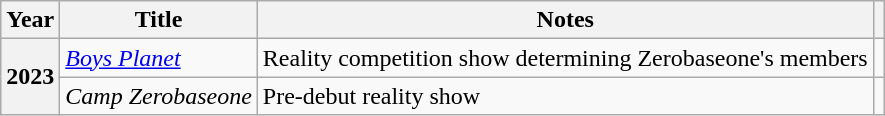<table class="wikitable plainrowheaders sortable">
<tr>
<th scope="col">Year</th>
<th scope="col">Title</th>
<th scope="col" class="unsortable">Notes</th>
<th scope="col" class="unsortable"></th>
</tr>
<tr>
<th scope="row" rowspan="2">2023</th>
<td><em><a href='#'>Boys Planet</a></em></td>
<td>Reality competition show determining Zerobaseone's members</td>
<td style="text-align:center"></td>
</tr>
<tr>
<td><em>Camp Zerobaseone</em></td>
<td>Pre-debut reality show</td>
<td style="text-align:center"></td>
</tr>
</table>
